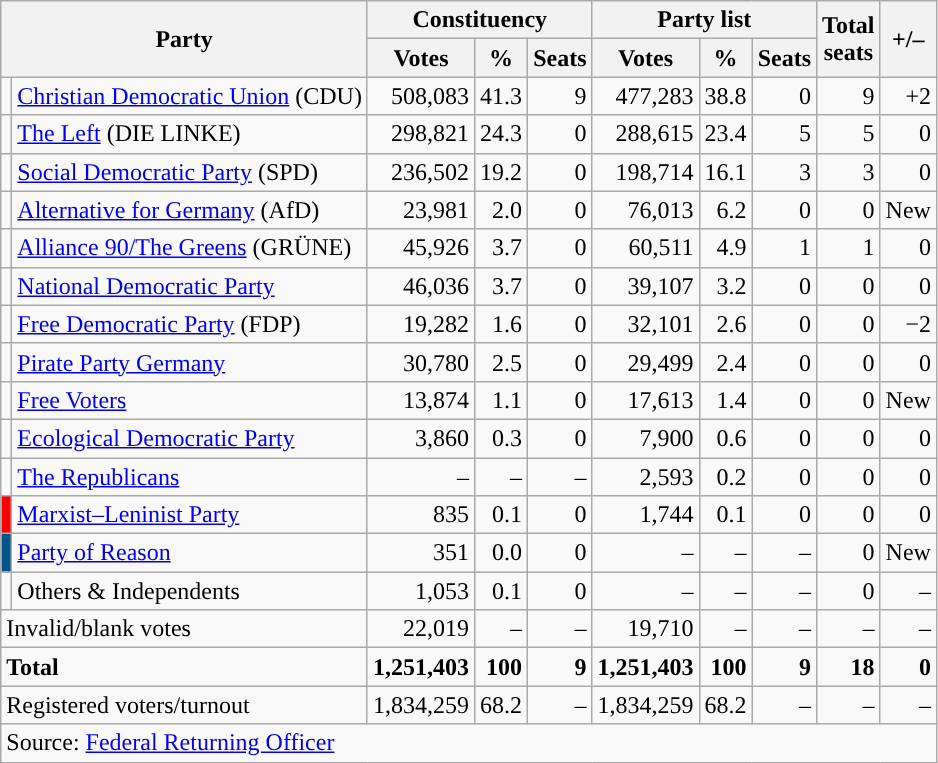<table class="wikitable" style="text-align:right">
<tr>
<th colspan="2" rowspan="2">Party</th>
<th colspan="3">Constituency</th>
<th colspan="3">Party list</th>
<th rowspan="2">Total<br>seats</th>
<th rowspan="2">+/–</th>
</tr>
<tr>
<th>Votes</th>
<th>%</th>
<th>Seats</th>
<th>Votes</th>
<th>%</th>
<th>Seats</th>
</tr>
<tr>
<td></td>
<td align="left"><a href='#'>Christian Democratic Union</a> (CDU)</td>
<td>508,083</td>
<td>41.3</td>
<td>9</td>
<td>477,283</td>
<td>38.8</td>
<td>0</td>
<td>9</td>
<td>+2</td>
</tr>
<tr>
<td></td>
<td align="left"><a href='#'>The Left</a> (DIE LINKE)</td>
<td>298,821</td>
<td>24.3</td>
<td>0</td>
<td>288,615</td>
<td>23.4</td>
<td>5</td>
<td>5</td>
<td>0</td>
</tr>
<tr>
<td></td>
<td align="left"><a href='#'>Social Democratic Party</a> (SPD)</td>
<td>236,502</td>
<td>19.2</td>
<td>0</td>
<td>198,714</td>
<td>16.1</td>
<td>3</td>
<td>3</td>
<td>0</td>
</tr>
<tr>
<td></td>
<td align="left"><a href='#'>Alternative for Germany</a> (AfD)</td>
<td>23,981</td>
<td>2.0</td>
<td>0</td>
<td>76,013</td>
<td>6.2</td>
<td>0</td>
<td>0</td>
<td>New</td>
</tr>
<tr>
<td></td>
<td align="left"><a href='#'>Alliance 90/The Greens</a> (GRÜNE)</td>
<td>45,926</td>
<td>3.7</td>
<td>0</td>
<td>60,511</td>
<td>4.9</td>
<td>1</td>
<td>1</td>
<td>0</td>
</tr>
<tr>
<td style="background-color:"></td>
<td align="left"><a href='#'>National Democratic Party</a></td>
<td>46,036</td>
<td>3.7</td>
<td>0</td>
<td>39,107</td>
<td>3.2</td>
<td>0</td>
<td>0</td>
<td>0</td>
</tr>
<tr>
<td></td>
<td align="left"><a href='#'>Free Democratic Party</a> (FDP)</td>
<td>19,282</td>
<td>1.6</td>
<td>0</td>
<td>32,101</td>
<td>2.6</td>
<td>0</td>
<td>0</td>
<td>−2</td>
</tr>
<tr>
<td style="background-color:"></td>
<td align="left"><a href='#'>Pirate Party Germany</a></td>
<td>30,780</td>
<td>2.5</td>
<td>0</td>
<td>29,499</td>
<td>2.4</td>
<td>0</td>
<td>0</td>
<td>0</td>
</tr>
<tr>
<td style="background-color:"></td>
<td align="left"><a href='#'>Free Voters</a></td>
<td>13,874</td>
<td>1.1</td>
<td>0</td>
<td>17,613</td>
<td>1.4</td>
<td>0</td>
<td>0</td>
<td>New</td>
</tr>
<tr>
<td style="background-color:"></td>
<td align="left"><a href='#'>Ecological Democratic Party</a></td>
<td>3,860</td>
<td>0.3</td>
<td>0</td>
<td>7,900</td>
<td>0.6</td>
<td>0</td>
<td>0</td>
<td>0</td>
</tr>
<tr>
<td style="background-color:"></td>
<td align="left"><a href='#'>The Republicans</a></td>
<td>–</td>
<td>–</td>
<td>–</td>
<td>2,593</td>
<td>0.2</td>
<td>0</td>
<td>0</td>
<td>0</td>
</tr>
<tr>
<td style="background-color:red"></td>
<td align="left"><a href='#'>Marxist–Leninist Party</a></td>
<td>835</td>
<td>0.1</td>
<td>0</td>
<td>1,744</td>
<td>0.1</td>
<td>0</td>
<td>0</td>
<td>0</td>
</tr>
<tr>
<td style="background-color:#005488"></td>
<td align="left"><a href='#'>Party of Reason</a></td>
<td>351</td>
<td>0.0</td>
<td>0</td>
<td>–</td>
<td>–</td>
<td>–</td>
<td>0</td>
<td>New</td>
</tr>
<tr>
<td></td>
<td align="left">Others & Independents</td>
<td>1,053</td>
<td>0.1</td>
<td>0</td>
<td>–</td>
<td>–</td>
<td>–</td>
<td>0</td>
<td>–</td>
</tr>
<tr>
<td colspan="2" align="left">Invalid/blank votes</td>
<td>22,019</td>
<td>–</td>
<td>–</td>
<td>19,710</td>
<td>–</td>
<td>–</td>
<td>–</td>
<td>–</td>
</tr>
<tr>
<td colspan="2" align="left"><strong>Total</strong></td>
<td><strong>1,251,403</strong></td>
<td><strong>100</strong></td>
<td><strong>9</strong></td>
<td><strong>1,251,403</strong></td>
<td><strong>100</strong></td>
<td><strong>9</strong></td>
<td><strong>18</strong></td>
<td><strong>0</strong></td>
</tr>
<tr>
<td colspan="2" align="left">Registered voters/turnout</td>
<td>1,834,259</td>
<td>68.2</td>
<td>–</td>
<td>1,834,259</td>
<td>68.2</td>
<td>–</td>
<td>–</td>
<td>–</td>
</tr>
<tr>
<td colspan="10" align="left">Source: <a href='#'>Federal Returning Officer</a></td>
</tr>
</table>
